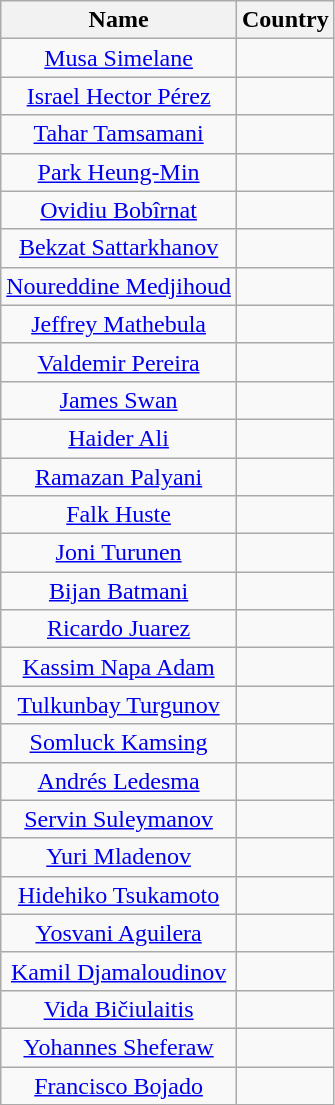<table class="wikitable sortable  mw-collapsible mw-collapsed" style="text-align:center">
<tr>
<th>Name</th>
<th>Country</th>
</tr>
<tr>
<td><a href='#'>Musa Simelane</a></td>
<td></td>
</tr>
<tr>
<td><a href='#'>Israel Hector Pérez</a></td>
<td></td>
</tr>
<tr>
<td><a href='#'>Tahar Tamsamani</a></td>
<td></td>
</tr>
<tr>
<td><a href='#'>Park Heung-Min</a></td>
<td></td>
</tr>
<tr>
<td><a href='#'>Ovidiu Bobîrnat</a></td>
<td></td>
</tr>
<tr>
<td><a href='#'>Bekzat Sattarkhanov</a></td>
<td></td>
</tr>
<tr>
<td><a href='#'>Noureddine Medjihoud</a></td>
<td></td>
</tr>
<tr>
<td><a href='#'>Jeffrey Mathebula</a></td>
<td></td>
</tr>
<tr>
<td><a href='#'>Valdemir Pereira</a></td>
<td></td>
</tr>
<tr>
<td><a href='#'>James Swan</a></td>
<td></td>
</tr>
<tr>
<td><a href='#'>Haider Ali</a></td>
<td></td>
</tr>
<tr>
<td><a href='#'>Ramazan Palyani</a></td>
<td></td>
</tr>
<tr>
<td><a href='#'>Falk Huste</a></td>
<td></td>
</tr>
<tr>
<td><a href='#'>Joni Turunen</a></td>
<td></td>
</tr>
<tr>
<td><a href='#'>Bijan Batmani</a></td>
<td></td>
</tr>
<tr>
<td><a href='#'>Ricardo Juarez</a></td>
<td></td>
</tr>
<tr>
<td><a href='#'>Kassim Napa Adam</a></td>
<td></td>
</tr>
<tr>
<td><a href='#'>Tulkunbay Turgunov</a></td>
<td></td>
</tr>
<tr>
<td><a href='#'>Somluck Kamsing</a></td>
<td></td>
</tr>
<tr>
<td><a href='#'>Andrés Ledesma</a></td>
<td></td>
</tr>
<tr>
<td><a href='#'>Servin Suleymanov</a></td>
<td></td>
</tr>
<tr>
<td><a href='#'>Yuri Mladenov</a></td>
<td></td>
</tr>
<tr>
<td><a href='#'>Hidehiko Tsukamoto</a></td>
<td></td>
</tr>
<tr>
<td><a href='#'>Yosvani Aguilera</a></td>
<td></td>
</tr>
<tr>
<td><a href='#'>Kamil Djamaloudinov</a></td>
<td></td>
</tr>
<tr>
<td><a href='#'>Vida Bičiulaitis</a></td>
<td></td>
</tr>
<tr>
<td><a href='#'>Yohannes Sheferaw</a></td>
<td></td>
</tr>
<tr>
<td><a href='#'>Francisco Bojado</a></td>
<td></td>
</tr>
</table>
